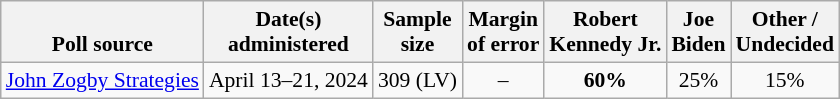<table class="wikitable sortable mw-datatable" style="font-size:90%;text-align:center;line-height:17px">
<tr valign=bottom>
<th>Poll source</th>
<th>Date(s)<br>administered</th>
<th>Sample<br>size</th>
<th>Margin<br>of error</th>
<th class="unsortable">Robert<br>Kennedy Jr.<br></th>
<th class="unsortable">Joe<br>Biden<br></th>
<th class="unsortable">Other /<br>Undecided</th>
</tr>
<tr>
<td style="text-align:left;"><a href='#'>John Zogby Strategies</a></td>
<td data-sort-value="2024-05-01">April 13–21, 2024</td>
<td>309 (LV)</td>
<td>–</td>
<td><strong>60%</strong></td>
<td>25%</td>
<td>15%</td>
</tr>
</table>
